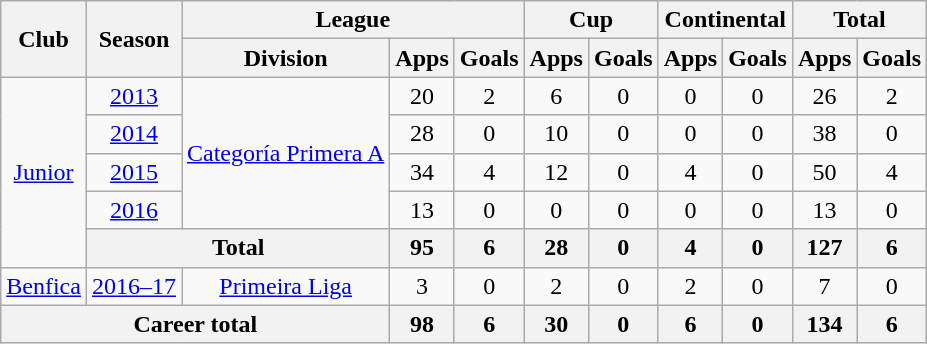<table class="wikitable" style="text-align:center">
<tr>
<th rowspan="2">Club</th>
<th rowspan="2">Season</th>
<th colspan="3">League</th>
<th colspan="2">Cup</th>
<th colspan="2">Continental</th>
<th colspan="2">Total</th>
</tr>
<tr>
<th>Division</th>
<th>Apps</th>
<th>Goals</th>
<th>Apps</th>
<th>Goals</th>
<th>Apps</th>
<th>Goals</th>
<th>Apps</th>
<th>Goals</th>
</tr>
<tr>
<td rowspan="5"><a href='#'>Junior</a></td>
<td><a href='#'>2013</a></td>
<td rowspan="4"><a href='#'>Categoría Primera A</a></td>
<td>20</td>
<td>2</td>
<td>6</td>
<td>0</td>
<td>0</td>
<td>0</td>
<td>26</td>
<td>2</td>
</tr>
<tr>
<td><a href='#'>2014</a></td>
<td>28</td>
<td>0</td>
<td>10</td>
<td>0</td>
<td>0</td>
<td>0</td>
<td>38</td>
<td>0</td>
</tr>
<tr>
<td><a href='#'>2015</a></td>
<td>34</td>
<td>4</td>
<td>12</td>
<td>0</td>
<td>4</td>
<td>0</td>
<td>50</td>
<td>4</td>
</tr>
<tr>
<td><a href='#'>2016</a></td>
<td>13</td>
<td>0</td>
<td>0</td>
<td>0</td>
<td>0</td>
<td>0</td>
<td>13</td>
<td>0</td>
</tr>
<tr>
<th colspan=2>Total</th>
<th>95</th>
<th>6</th>
<th>28</th>
<th>0</th>
<th>4</th>
<th>0</th>
<th>127</th>
<th>6</th>
</tr>
<tr>
<td><a href='#'>Benfica</a></td>
<td><a href='#'>2016–17</a></td>
<td><a href='#'>Primeira Liga</a></td>
<td>3</td>
<td>0</td>
<td>2</td>
<td>0</td>
<td>2</td>
<td>0</td>
<td>7</td>
<td>0</td>
</tr>
<tr>
<th colspan=3>Career total</th>
<th>98</th>
<th>6</th>
<th>30</th>
<th>0</th>
<th>6</th>
<th>0</th>
<th>134</th>
<th>6</th>
</tr>
</table>
